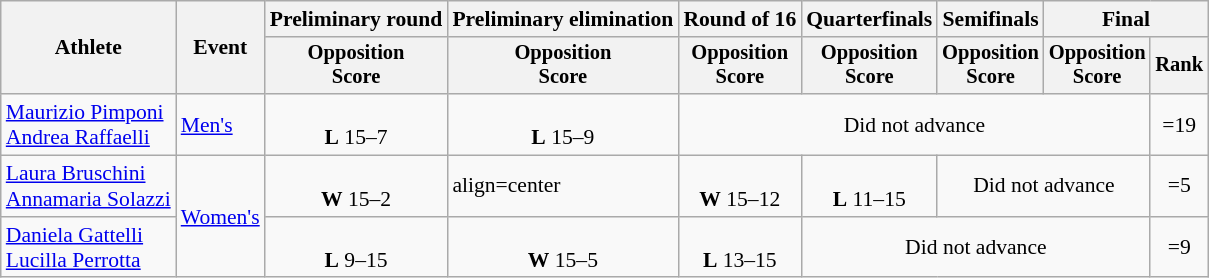<table class=wikitable style="font-size:90%">
<tr>
<th rowspan="2">Athlete</th>
<th rowspan="2">Event</th>
<th>Preliminary round</th>
<th>Preliminary elimination</th>
<th>Round of 16</th>
<th>Quarterfinals</th>
<th>Semifinals</th>
<th colspan=2>Final</th>
</tr>
<tr style="font-size:95%">
<th>Opposition<br>Score</th>
<th>Opposition<br>Score</th>
<th>Opposition<br>Score</th>
<th>Opposition<br>Score</th>
<th>Opposition<br>Score</th>
<th>Opposition<br>Score</th>
<th>Rank</th>
</tr>
<tr>
<td align=left><a href='#'>Maurizio Pimponi</a><br><a href='#'>Andrea Raffaelli</a></td>
<td align=left><a href='#'>Men's</a></td>
<td align=center><br><strong>L</strong> 15–7</td>
<td align=center><br><strong>L</strong> 15–9</td>
<td align=center colspan=4>Did not advance</td>
<td align=center>=19</td>
</tr>
<tr>
<td align=left><a href='#'>Laura Bruschini</a><br> <a href='#'>Annamaria Solazzi</a></td>
<td align=left rowspan=2><a href='#'>Women's</a></td>
<td align=center><br><strong>W</strong> 15–2</td>
<td>align=center </td>
<td align=center><br><strong>W</strong> 15–12</td>
<td align=center><br><strong>L</strong> 11–15</td>
<td align=center colspan=2>Did not advance</td>
<td align=center>=5</td>
</tr>
<tr>
<td align=left><a href='#'>Daniela Gattelli</a><br> <a href='#'>Lucilla Perrotta</a></td>
<td align=center><br><strong>L</strong> 9–15</td>
<td align=center><br><strong>W</strong> 15–5</td>
<td align=center><br><strong>L</strong> 13–15</td>
<td align=center colspan=3>Did not advance</td>
<td align=center>=9</td>
</tr>
</table>
